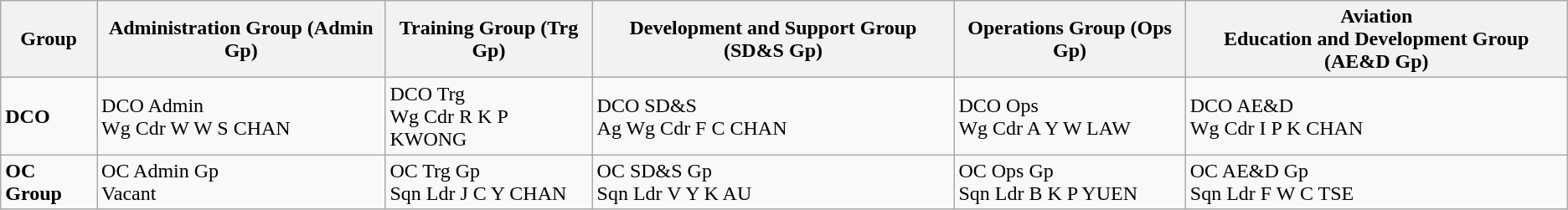<table class="wikitable">
<tr>
<th>Group</th>
<th>Administration Group (Admin Gp)</th>
<th>Training Group (Trg Gp)</th>
<th>Development and Support Group (SD&S Gp)</th>
<th>Operations Group (Ops Gp)</th>
<th>Aviation<br>Education and Development Group (AE&D Gp)</th>
</tr>
<tr>
<td><strong>DCO</strong></td>
<td>DCO Admin<br>Wg Cdr W W S CHAN</td>
<td>DCO Trg<br>Wg Cdr R K P KWONG</td>
<td>DCO SD&S<br>Ag Wg Cdr F C CHAN</td>
<td>DCO Ops<br>Wg Cdr A Y W LAW</td>
<td>DCO AE&D<br>Wg Cdr I P K CHAN</td>
</tr>
<tr>
<td><strong>OC Group</strong></td>
<td>OC Admin Gp<br>Vacant</td>
<td>OC Trg Gp<br>Sqn Ldr J C Y CHAN</td>
<td>OC SD&S Gp<br>Sqn Ldr V Y K AU</td>
<td>OC Ops Gp<br>Sqn Ldr B K P YUEN</td>
<td>OC AE&D Gp<br>Sqn Ldr F W C TSE</td>
</tr>
</table>
